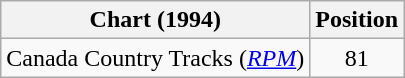<table class="wikitable sortable">
<tr>
<th scope="col">Chart (1994)</th>
<th scope="col">Position</th>
</tr>
<tr>
<td>Canada Country Tracks (<em><a href='#'>RPM</a></em>)</td>
<td align="center">81</td>
</tr>
</table>
